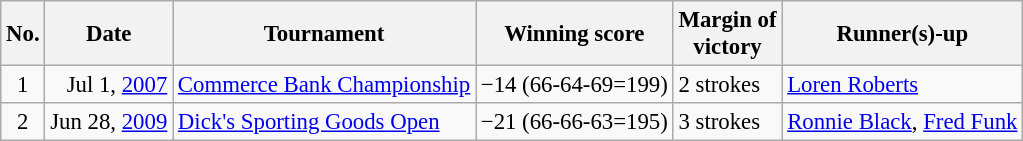<table class="wikitable" style="font-size:95%;">
<tr>
<th>No.</th>
<th>Date</th>
<th>Tournament</th>
<th>Winning score</th>
<th>Margin of<br>victory</th>
<th>Runner(s)-up</th>
</tr>
<tr>
<td align=center>1</td>
<td align=right>Jul 1, <a href='#'>2007</a></td>
<td><a href='#'>Commerce Bank Championship</a></td>
<td>−14 (66-64-69=199)</td>
<td>2 strokes</td>
<td> <a href='#'>Loren Roberts</a></td>
</tr>
<tr>
<td align=center>2</td>
<td align=right>Jun 28, <a href='#'>2009</a></td>
<td><a href='#'>Dick's Sporting Goods Open</a></td>
<td>−21 (66-66-63=195)</td>
<td>3 strokes</td>
<td> <a href='#'>Ronnie Black</a>,  <a href='#'>Fred Funk</a></td>
</tr>
</table>
